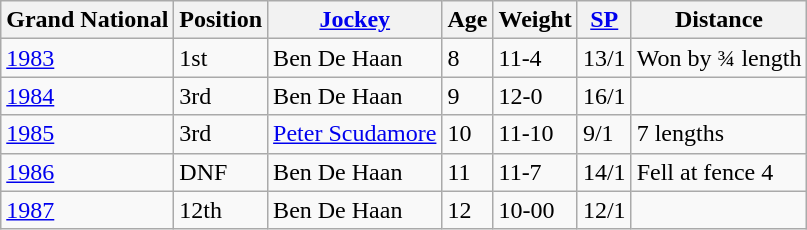<table class="wikitable sortable">
<tr>
<th>Grand National</th>
<th>Position</th>
<th><a href='#'>Jockey</a></th>
<th>Age</th>
<th>Weight</th>
<th><a href='#'>SP</a></th>
<th>Distance</th>
</tr>
<tr>
<td><a href='#'>1983</a></td>
<td>1st</td>
<td>Ben De Haan</td>
<td>8</td>
<td>11-4</td>
<td>13/1</td>
<td>Won by ¾ length</td>
</tr>
<tr>
<td><a href='#'>1984</a></td>
<td>3rd</td>
<td>Ben De Haan</td>
<td>9</td>
<td>12-0</td>
<td>16/1</td>
<td></td>
</tr>
<tr>
<td><a href='#'>1985</a></td>
<td>3rd</td>
<td><a href='#'>Peter Scudamore</a></td>
<td>10</td>
<td>11-10</td>
<td>9/1</td>
<td>7 lengths</td>
</tr>
<tr>
<td><a href='#'>1986</a></td>
<td>DNF</td>
<td>Ben De Haan</td>
<td>11</td>
<td>11-7</td>
<td>14/1</td>
<td>Fell at fence 4</td>
</tr>
<tr>
<td><a href='#'>1987</a></td>
<td>12th</td>
<td>Ben De Haan</td>
<td>12</td>
<td>10-00</td>
<td>12/1</td>
<td></td>
</tr>
</table>
